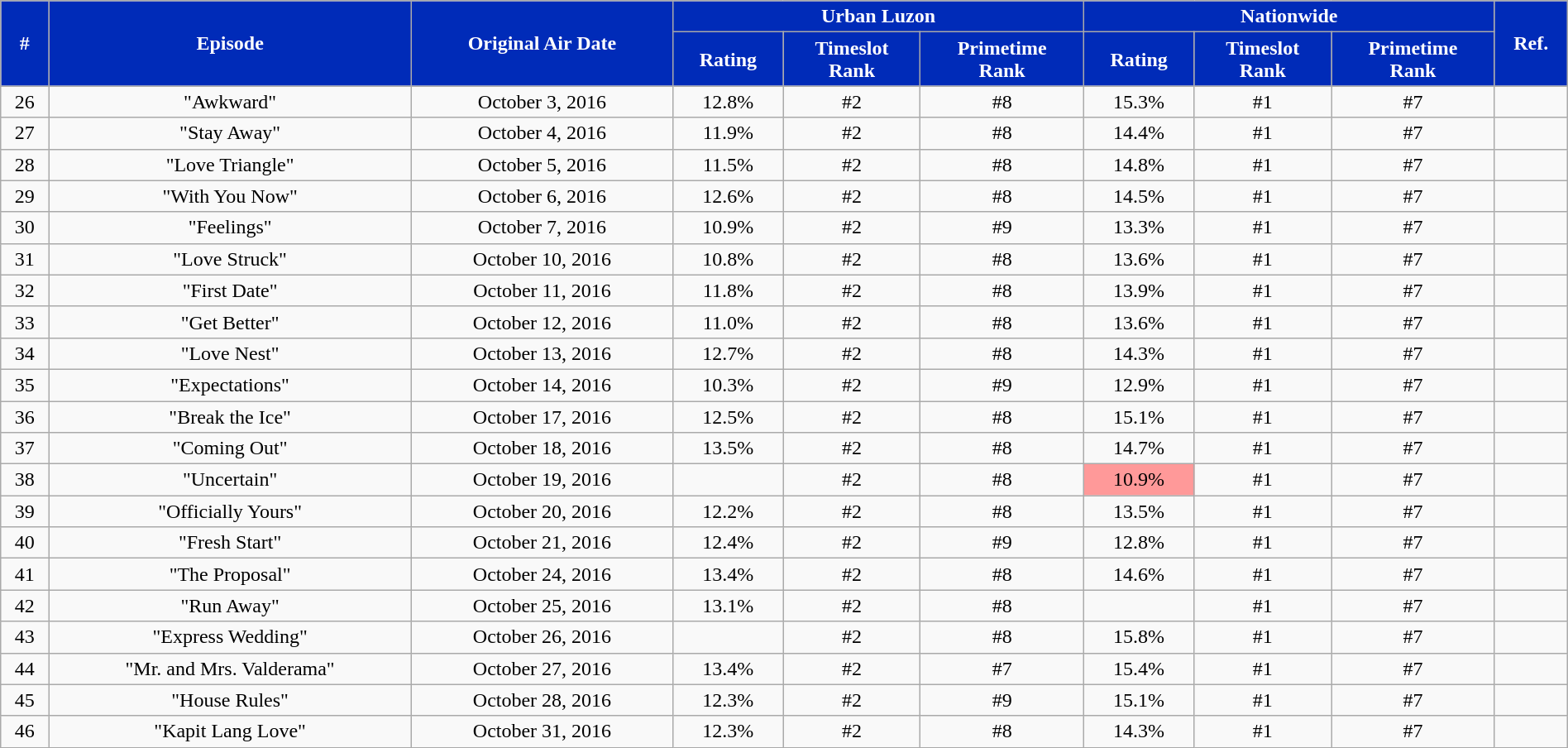<table class="wikitable"  style="text-align:center; line-height:18px; width:100%;">
<tr>
<th style="background:#002bb8; color:#fff;" rowspan="2">#</th>
<th style="background:#002bb8; color:#fff;" rowspan="2">Episode</th>
<th style="background:#002bb8; color:#fff;" rowspan="2">Original Air Date</th>
<th style="background:#002bb8; color:#fff;" colspan="3">Urban Luzon</th>
<th style="background:#002bb8; color:#fff;" colspan="3">Nationwide</th>
<th style="background:#002bb8; color:#fff;" rowspan="2">Ref.</th>
</tr>
<tr>
<th style="background:#002bb8; color:#fff;">Rating</th>
<th style="background:#002bb8; color:#fff;">Timeslot<br>Rank</th>
<th style="background:#002bb8; color:#fff;">Primetime<br>Rank</th>
<th style="background:#002bb8; color:#fff;">Rating</th>
<th style="background:#002bb8; color:#fff;">Timeslot<br>Rank</th>
<th style="background:#002bb8; color:#fff;">Primetime<br>Rank</th>
</tr>
<tr>
<td>26</td>
<td>"Awkward"</td>
<td>October 3, 2016</td>
<td>12.8%</td>
<td>#2</td>
<td>#8</td>
<td>15.3%</td>
<td>#1</td>
<td>#7</td>
<td></td>
</tr>
<tr>
<td>27</td>
<td>"Stay Away"</td>
<td>October 4, 2016</td>
<td>11.9%</td>
<td>#2</td>
<td>#8</td>
<td>14.4%</td>
<td>#1</td>
<td>#7</td>
<td></td>
</tr>
<tr>
<td>28</td>
<td>"Love Triangle"</td>
<td>October 5, 2016</td>
<td>11.5%</td>
<td>#2</td>
<td>#8</td>
<td>14.8%</td>
<td>#1</td>
<td>#7</td>
<td></td>
</tr>
<tr>
<td>29</td>
<td>"With You Now"</td>
<td>October 6, 2016</td>
<td>12.6%</td>
<td>#2</td>
<td>#8</td>
<td>14.5%</td>
<td>#1</td>
<td>#7</td>
<td></td>
</tr>
<tr>
<td>30</td>
<td>"Feelings"</td>
<td>October 7, 2016</td>
<td>10.9%</td>
<td>#2</td>
<td>#9</td>
<td>13.3%</td>
<td>#1</td>
<td>#7</td>
<td></td>
</tr>
<tr>
<td>31</td>
<td>"Love Struck"</td>
<td>October 10, 2016</td>
<td>10.8%</td>
<td>#2</td>
<td>#8</td>
<td>13.6%</td>
<td>#1</td>
<td>#7</td>
<td></td>
</tr>
<tr>
<td>32</td>
<td>"First Date"</td>
<td>October 11, 2016</td>
<td>11.8%</td>
<td>#2</td>
<td>#8</td>
<td>13.9%</td>
<td>#1</td>
<td>#7</td>
<td></td>
</tr>
<tr>
<td>33</td>
<td>"Get Better"</td>
<td>October 12, 2016</td>
<td>11.0%</td>
<td>#2</td>
<td>#8</td>
<td>13.6%</td>
<td>#1</td>
<td>#7</td>
<td></td>
</tr>
<tr>
<td>34</td>
<td>"Love Nest"</td>
<td>October 13, 2016</td>
<td>12.7%</td>
<td>#2</td>
<td>#8</td>
<td>14.3%</td>
<td>#1</td>
<td>#7</td>
<td></td>
</tr>
<tr>
<td>35</td>
<td>"Expectations"</td>
<td>October 14, 2016</td>
<td>10.3%</td>
<td>#2</td>
<td>#9</td>
<td>12.9%</td>
<td>#1</td>
<td>#7</td>
<td></td>
</tr>
<tr>
<td>36</td>
<td>"Break the Ice"</td>
<td>October 17, 2016</td>
<td>12.5%</td>
<td>#2</td>
<td>#8</td>
<td>15.1%</td>
<td>#1</td>
<td>#7</td>
<td></td>
</tr>
<tr>
<td>37</td>
<td>"Coming Out"</td>
<td>October 18, 2016</td>
<td>13.5%</td>
<td>#2</td>
<td>#8</td>
<td>14.7%</td>
<td>#1</td>
<td>#7</td>
<td></td>
</tr>
<tr>
<td>38</td>
<td>"Uncertain"</td>
<td>October 19, 2016</td>
<td></td>
<td>#2</td>
<td>#8</td>
<td style="background:#f99;">10.9%</td>
<td>#1</td>
<td>#7</td>
<td></td>
</tr>
<tr>
<td>39</td>
<td>"Officially Yours"</td>
<td>October 20, 2016</td>
<td>12.2%</td>
<td>#2</td>
<td>#8</td>
<td>13.5%</td>
<td>#1</td>
<td>#7</td>
<td></td>
</tr>
<tr>
<td>40</td>
<td>"Fresh Start"</td>
<td>October 21, 2016</td>
<td>12.4%</td>
<td>#2</td>
<td>#9</td>
<td>12.8%</td>
<td>#1</td>
<td>#7</td>
<td></td>
</tr>
<tr>
<td>41</td>
<td>"The Proposal"</td>
<td>October 24, 2016</td>
<td>13.4%</td>
<td>#2</td>
<td>#8</td>
<td>14.6%</td>
<td>#1</td>
<td>#7</td>
<td></td>
</tr>
<tr>
<td>42</td>
<td>"Run Away"</td>
<td>October 25, 2016</td>
<td>13.1%</td>
<td>#2</td>
<td>#8</td>
<td></td>
<td>#1</td>
<td>#7</td>
<td></td>
</tr>
<tr>
<td>43</td>
<td>"Express Wedding"</td>
<td>October 26, 2016</td>
<td></td>
<td>#2</td>
<td>#8</td>
<td>15.8%</td>
<td>#1</td>
<td>#7</td>
<td></td>
</tr>
<tr>
<td>44</td>
<td>"Mr. and Mrs. Valderama"</td>
<td>October 27, 2016</td>
<td>13.4%</td>
<td>#2</td>
<td>#7</td>
<td>15.4%</td>
<td>#1</td>
<td>#7</td>
<td></td>
</tr>
<tr>
<td>45</td>
<td>"House Rules"</td>
<td>October 28, 2016</td>
<td>12.3%</td>
<td>#2</td>
<td>#9</td>
<td>15.1%</td>
<td>#1</td>
<td>#7</td>
<td></td>
</tr>
<tr>
<td>46</td>
<td>"Kapit Lang Love"</td>
<td>October 31, 2016</td>
<td>12.3%</td>
<td>#2</td>
<td>#8</td>
<td>14.3%</td>
<td>#1</td>
<td>#7</td>
<td></td>
</tr>
</table>
